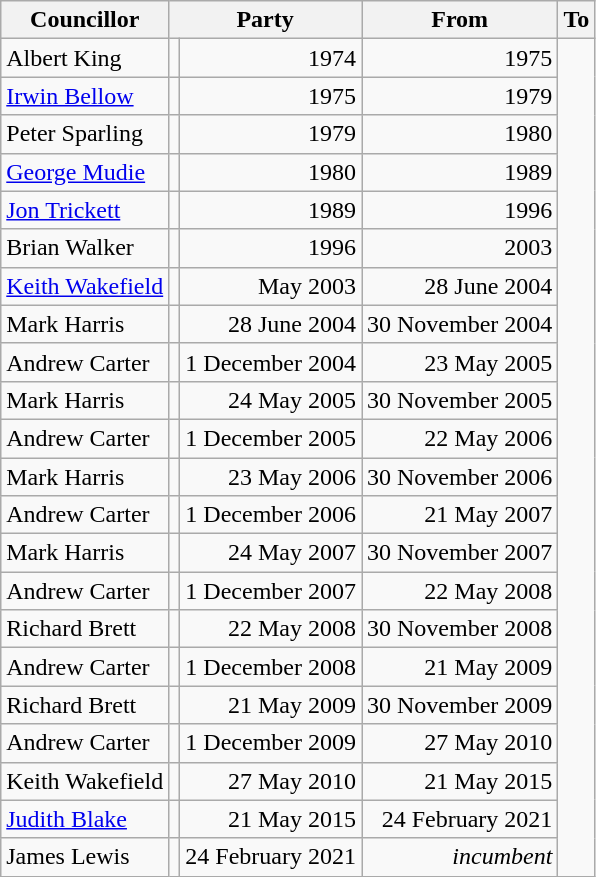<table class=wikitable>
<tr>
<th>Councillor</th>
<th colspan=2>Party</th>
<th>From</th>
<th>To</th>
</tr>
<tr>
<td>Albert King</td>
<td></td>
<td align=right>1974</td>
<td align=right>1975</td>
</tr>
<tr>
<td><a href='#'>Irwin Bellow</a></td>
<td></td>
<td align=right>1975</td>
<td align=right>1979</td>
</tr>
<tr>
<td>Peter Sparling</td>
<td></td>
<td align=right>1979</td>
<td align=right>1980</td>
</tr>
<tr>
<td><a href='#'>George Mudie</a></td>
<td></td>
<td align=right>1980</td>
<td align=right>1989</td>
</tr>
<tr>
<td><a href='#'>Jon Trickett</a></td>
<td></td>
<td align=right>1989</td>
<td align=right>1996</td>
</tr>
<tr>
<td>Brian Walker</td>
<td></td>
<td align=right>1996</td>
<td align=right>2003</td>
</tr>
<tr>
<td><a href='#'>Keith Wakefield</a></td>
<td></td>
<td align=right>May 2003</td>
<td align=right>28 June 2004</td>
</tr>
<tr>
<td>Mark Harris</td>
<td></td>
<td align=right>28 June 2004</td>
<td align=right>30 November 2004</td>
</tr>
<tr>
<td>Andrew Carter</td>
<td></td>
<td align=right>1 December 2004</td>
<td align=right>23 May 2005</td>
</tr>
<tr>
<td>Mark Harris</td>
<td></td>
<td align=right>24 May 2005</td>
<td align=right>30 November 2005</td>
</tr>
<tr>
<td>Andrew Carter</td>
<td></td>
<td align=right>1 December 2005</td>
<td align=right>22 May 2006</td>
</tr>
<tr>
<td>Mark Harris</td>
<td></td>
<td align=right>23 May 2006</td>
<td align=right>30 November 2006</td>
</tr>
<tr>
<td>Andrew Carter</td>
<td></td>
<td align=right>1 December 2006</td>
<td align=right>21 May 2007</td>
</tr>
<tr>
<td>Mark Harris</td>
<td></td>
<td align=right>24 May 2007</td>
<td align=right>30 November 2007</td>
</tr>
<tr>
<td>Andrew Carter</td>
<td></td>
<td align=right>1 December 2007</td>
<td align=right>22 May 2008</td>
</tr>
<tr>
<td>Richard Brett</td>
<td></td>
<td align=right>22 May 2008</td>
<td align=right>30 November 2008</td>
</tr>
<tr>
<td>Andrew Carter</td>
<td></td>
<td align=right>1 December 2008</td>
<td align=right>21 May 2009</td>
</tr>
<tr>
<td>Richard Brett</td>
<td></td>
<td align=right>21 May 2009</td>
<td align=right>30 November 2009</td>
</tr>
<tr>
<td>Andrew Carter</td>
<td></td>
<td align=right>1 December 2009</td>
<td align=right>27 May 2010</td>
</tr>
<tr>
<td>Keith Wakefield</td>
<td></td>
<td align=right>27 May 2010</td>
<td align=right>21 May 2015</td>
</tr>
<tr>
<td><a href='#'>Judith Blake</a></td>
<td></td>
<td align=right>21 May 2015</td>
<td align=right>24 February 2021</td>
</tr>
<tr>
<td>James Lewis</td>
<td></td>
<td align=right>24 February 2021</td>
<td align=right><em>incumbent</em></td>
</tr>
</table>
